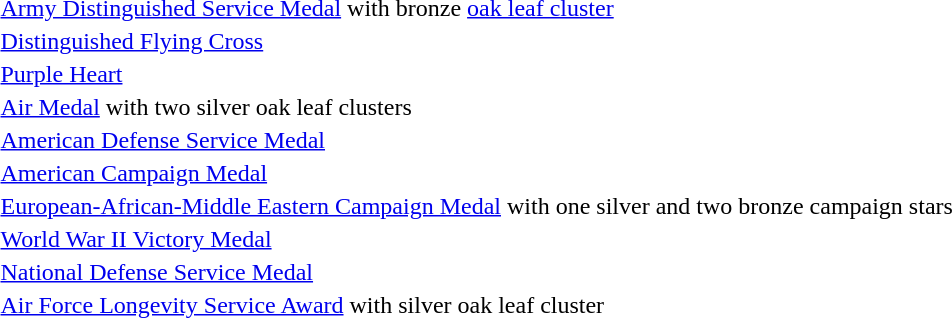<table>
<tr>
<td></td>
<td><a href='#'>Army Distinguished Service Medal</a> with bronze <a href='#'>oak leaf cluster</a></td>
</tr>
<tr>
<td></td>
<td><a href='#'>Distinguished Flying Cross</a></td>
</tr>
<tr>
<td></td>
<td><a href='#'>Purple Heart</a></td>
</tr>
<tr>
<td></td>
<td><a href='#'>Air Medal</a> with two silver oak leaf clusters</td>
</tr>
<tr>
<td></td>
<td><a href='#'>American Defense Service Medal</a></td>
</tr>
<tr>
<td></td>
<td><a href='#'>American Campaign Medal</a></td>
</tr>
<tr>
<td></td>
<td><a href='#'>European-African-Middle Eastern Campaign Medal</a> with one silver and two bronze campaign stars</td>
</tr>
<tr>
<td></td>
<td><a href='#'>World War II Victory Medal</a></td>
</tr>
<tr>
<td></td>
<td><a href='#'>National Defense Service Medal</a></td>
</tr>
<tr>
<td></td>
<td><a href='#'>Air Force Longevity Service Award</a> with silver oak leaf cluster</td>
</tr>
<tr>
</tr>
</table>
